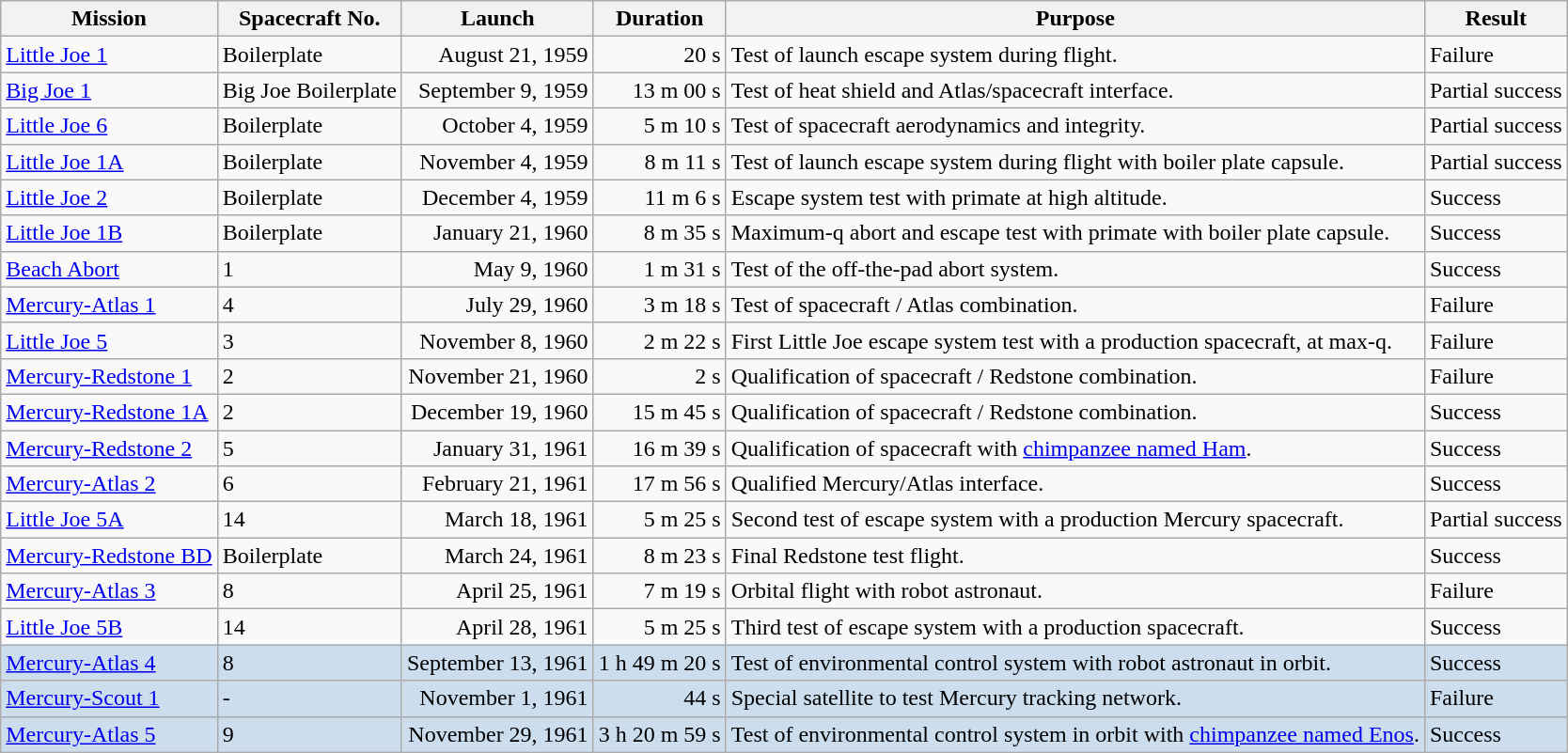<table class="wikitable sortable sticky-header">
<tr>
<th>Mission</th>
<th>Spacecraft No.</th>
<th>Launch</th>
<th>Duration</th>
<th class="unsortable">Purpose</th>
<th>Result</th>
</tr>
<tr>
<td><a href='#'>Little Joe 1</a></td>
<td>Boilerplate</td>
<td style="text-align:right;">August 21, 1959</td>
<td style="text-align:right;"  data-sort-value="000020">20 s</td>
<td>Test of launch escape system during flight.</td>
<td>Failure</td>
</tr>
<tr>
<td><a href='#'>Big Joe 1</a></td>
<td>Big Joe Boilerplate</td>
<td style="text-align:right;">September 9, 1959</td>
<td style="text-align:right;"  data-sort-value="001300">13 m 00 s</td>
<td>Test of heat shield and Atlas/spacecraft interface.</td>
<td>Partial success</td>
</tr>
<tr>
<td><a href='#'>Little Joe 6</a></td>
<td>Boilerplate</td>
<td style="text-align:right;">October 4, 1959</td>
<td style="text-align:right;"  data-sort-value="000510">5 m 10 s</td>
<td>Test of spacecraft aerodynamics and integrity.</td>
<td>Partial success</td>
</tr>
<tr>
<td><a href='#'>Little Joe 1A</a></td>
<td>Boilerplate</td>
<td style="text-align:right;">November 4, 1959</td>
<td style="text-align:right;"  data-sort-value="000811">8 m 11 s</td>
<td>Test of launch escape system during flight with boiler plate capsule.</td>
<td>Partial success</td>
</tr>
<tr>
<td><a href='#'>Little Joe 2</a></td>
<td>Boilerplate</td>
<td style="text-align:right;">December 4, 1959</td>
<td style="text-align:right;"  data-sort-value="001106">11 m 6 s</td>
<td>Escape system test with primate at high altitude.</td>
<td>Success</td>
</tr>
<tr>
<td><a href='#'>Little Joe 1B</a></td>
<td>Boilerplate</td>
<td style="text-align:right;">January 21, 1960</td>
<td style="text-align:right;"  data-sort-value="000835">8 m 35 s</td>
<td>Maximum-q abort and escape test with primate with boiler plate capsule.</td>
<td>Success</td>
</tr>
<tr>
<td><a href='#'>Beach Abort</a></td>
<td>1</td>
<td style="text-align:right;">May 9, 1960</td>
<td style="text-align:right;"  data-sort-value="000131">1 m 31 s</td>
<td>Test of the off-the-pad abort system.</td>
<td>Success</td>
</tr>
<tr>
<td><a href='#'>Mercury-Atlas 1</a></td>
<td>4</td>
<td style="text-align:right;">July 29, 1960</td>
<td style="text-align:right;"  data-sort-value="000318">3 m 18 s</td>
<td>Test of spacecraft / Atlas combination.</td>
<td>Failure</td>
</tr>
<tr>
<td><a href='#'>Little Joe 5</a></td>
<td>3</td>
<td style="text-align:right;">November 8, 1960</td>
<td style="text-align:right;"  data-sort-value="000222">2 m 22 s</td>
<td>First Little Joe escape system test with a production spacecraft, at max-q.</td>
<td>Failure</td>
</tr>
<tr>
<td><a href='#'>Mercury-Redstone 1</a></td>
<td>2</td>
<td style="text-align:right;">November 21, 1960</td>
<td style="text-align:right;"  data-sort-value="000002">2 s</td>
<td>Qualification of spacecraft / Redstone combination.</td>
<td>Failure</td>
</tr>
<tr>
<td><a href='#'>Mercury-Redstone 1A</a></td>
<td>2</td>
<td style="text-align:right;">December 19, 1960</td>
<td style="text-align:right;"  data-sort-value="001545">15 m 45 s</td>
<td>Qualification of spacecraft / Redstone combination.</td>
<td>Success</td>
</tr>
<tr>
<td><a href='#'>Mercury-Redstone 2</a></td>
<td>5</td>
<td style="text-align:right;">January 31, 1961</td>
<td style="text-align:right;"  data-sort-value="001639">16 m 39 s</td>
<td>Qualification of spacecraft with <a href='#'>chimpanzee named Ham</a>.</td>
<td>Success</td>
</tr>
<tr>
<td><a href='#'>Mercury-Atlas 2</a></td>
<td>6</td>
<td style="text-align:right;">February 21, 1961</td>
<td style="text-align:right;"  data-sort-value="001756">17 m 56 s</td>
<td>Qualified Mercury/Atlas interface.</td>
<td>Success</td>
</tr>
<tr>
<td><a href='#'>Little Joe 5A</a></td>
<td>14</td>
<td style="text-align:right;">March 18, 1961</td>
<td style="text-align:right;"  data-sort-value="002348">5 m 25 s</td>
<td>Second test of escape system with a production Mercury spacecraft.</td>
<td>Partial success</td>
</tr>
<tr>
<td Nowrap><a href='#'>Mercury-Redstone BD</a></td>
<td>Boilerplate</td>
<td style="text-align:right;">March 24, 1961</td>
<td style="text-align:right;"  data-sort-value="000823">8 m 23 s</td>
<td>Final Redstone test flight.</td>
<td>Success</td>
</tr>
<tr>
<td><a href='#'>Mercury-Atlas 3</a></td>
<td>8</td>
<td style="text-align:right;">April 25, 1961</td>
<td style="text-align:right;"  data-sort-value="000719">7 m 19 s</td>
<td>Orbital flight with robot astronaut.</td>
<td>Failure</td>
</tr>
<tr>
<td><a href='#'>Little Joe 5B</a></td>
<td>14</td>
<td style="text-align:right;">April 28, 1961</td>
<td style="text-align:right;"  data-sort-value="000525">5 m 25 s</td>
<td>Third test of escape system with a production spacecraft.</td>
<td>Success</td>
</tr>
<tr style="background-color:#CDE;">
<td><a href='#'>Mercury-Atlas 4</a></td>
<td>8</td>
<td style="text-align:right;">September 13, 1961</td>
<td style="text-align:right;"  data-sort-value="014920">1 h 49 m 20 s</td>
<td>Test of environmental control system with robot astronaut in orbit.</td>
<td>Success</td>
</tr>
<tr style="background-color:#CDE;">
<td><a href='#'>Mercury-Scout 1</a></td>
<td>-</td>
<td style="text-align:right;">November 1, 1961</td>
<td style="text-align:right;"  data-sort-value="000044">44 s</td>
<td>Special satellite to test Mercury tracking network.</td>
<td>Failure</td>
</tr>
<tr style="background-color:#CDE;">
<td><a href='#'>Mercury-Atlas 5</a></td>
<td>9</td>
<td style="text-align:right;">November 29, 1961</td>
<td style="text-align:right;"  data-sort-value="032059">3 h 20 m 59 s</td>
<td>Test of environmental control system in orbit with <a href='#'>chimpanzee named Enos</a>.</td>
<td>Success</td>
</tr>
</table>
